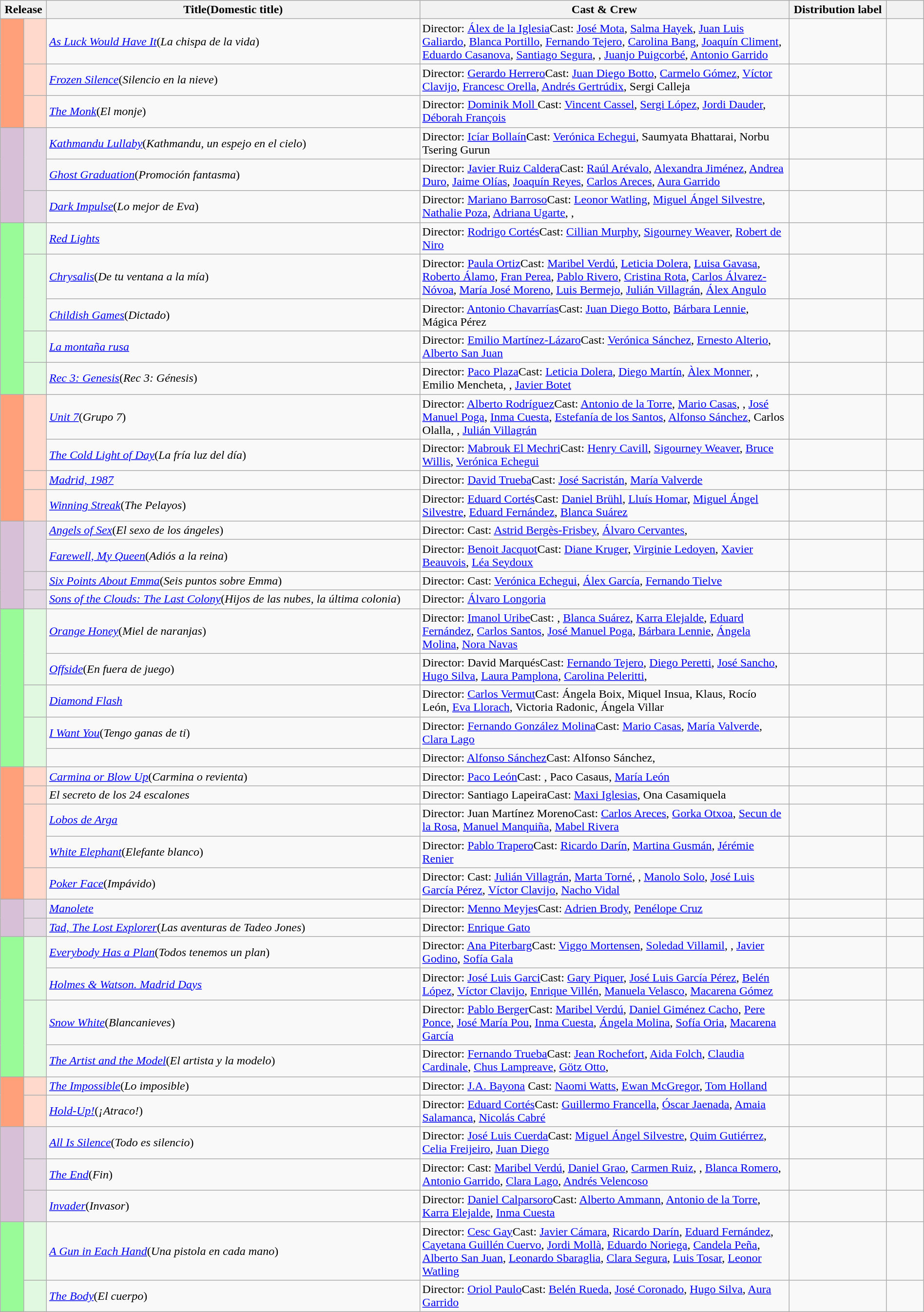<table class="wikitable sortable" style="width:100%;">
<tr>
<th colspan="2" style="width:5%;">Release</th>
<th>Title(Domestic title)</th>
<th style="width:40%;">Cast & Crew</th>
<th>Distribution label</th>
<th style="width:4%;"></th>
</tr>
<tr>
<td rowspan = "3" bgcolor = "#ffa07a"></td>
<td bgcolor = "#ffdacc"></td>
<td><em><a href='#'>As Luck Would Have It</a></em>(<em>La chispa de la vida</em>)</td>
<td>Director: <a href='#'>Álex de la Iglesia</a>Cast: <a href='#'>José Mota</a>, <a href='#'>Salma Hayek</a>, <a href='#'>Juan Luis Galiardo</a>, <a href='#'>Blanca Portillo</a>, <a href='#'>Fernando Tejero</a>, <a href='#'>Carolina Bang</a>, <a href='#'>Joaquín Climent</a>, <a href='#'>Eduardo Casanova</a>, <a href='#'>Santiago Segura</a>, , <a href='#'>Juanjo Puigcorbé</a>, <a href='#'>Antonio Garrido</a></td>
<td></td>
<td></td>
</tr>
<tr>
<td bgcolor = "#ffdacc"></td>
<td><em><a href='#'>Frozen Silence</a></em>(<em>Silencio en la nieve</em>)</td>
<td>Director: <a href='#'>Gerardo Herrero</a>Cast: <a href='#'>Juan Diego Botto</a>, <a href='#'>Carmelo Gómez</a>, <a href='#'>Víctor Clavijo</a>, <a href='#'>Francesc Orella</a>, <a href='#'>Andrés Gertrúdix</a>, Sergi Calleja</td>
<td></td>
<td></td>
</tr>
<tr>
<td bgcolor = "#ffdacc"></td>
<td><em><a href='#'>The Monk</a></em>(<em>El monje</em>)</td>
<td>Director: <a href='#'>Dominik Moll </a>Cast: <a href='#'>Vincent Cassel</a>, <a href='#'>Sergi López</a>, <a href='#'>Jordi Dauder</a>, <a href='#'>Déborah François</a></td>
<td></td>
<td></td>
</tr>
<tr>
<td rowspan = "3" bgcolor = "#d8bfd8"></td>
<td rowspan = "2" bgcolor = "#e3d8e3"></td>
<td><em><a href='#'>Kathmandu Lullaby</a></em>(<em>Kathmandu, un espejo en el cielo</em>)</td>
<td>Director: <a href='#'>Icíar Bollaín</a>Cast: <a href='#'>Verónica Echegui</a>, Saumyata Bhattarai, Norbu Tsering Gurun</td>
<td></td>
<td></td>
</tr>
<tr>
<td><em><a href='#'>Ghost Graduation</a></em>(<em>Promoción fantasma</em>)</td>
<td>Director: <a href='#'>Javier Ruiz Caldera</a>Cast: <a href='#'>Raúl Arévalo</a>, <a href='#'>Alexandra Jiménez</a>, <a href='#'>Andrea Duro</a>, <a href='#'>Jaime Olías</a>, <a href='#'>Joaquín Reyes</a>, <a href='#'>Carlos Areces</a>, <a href='#'>Aura Garrido</a></td>
<td></td>
<td></td>
</tr>
<tr>
<td bgcolor = "#e3d8e3"></td>
<td><em><a href='#'>Dark Impulse</a></em>(<em>Lo mejor de Eva</em>)</td>
<td>Director: <a href='#'>Mariano Barroso</a>Cast: <a href='#'>Leonor Watling</a>, <a href='#'>Miguel Ángel Silvestre</a>, <a href='#'>Nathalie Poza</a>, <a href='#'>Adriana Ugarte</a>, , </td>
<td></td>
<td></td>
</tr>
<tr>
<td rowspan = "5" bgcolor = "#98fb98"></td>
<td bgcolor = "#e0f9e0"></td>
<td><em><a href='#'>Red Lights</a></em></td>
<td>Director: <a href='#'>Rodrigo Cortés</a>Cast: <a href='#'>Cillian Murphy</a>, <a href='#'>Sigourney Weaver</a>, <a href='#'>Robert de Niro</a></td>
<td></td>
<td></td>
</tr>
<tr>
<td rowspan = "2" bgcolor = "#e0f9e0"></td>
<td><em><a href='#'>Chrysalis</a></em>(<em>De tu ventana a la mía</em>)</td>
<td>Director: <a href='#'>Paula Ortiz</a>Cast: <a href='#'>Maribel Verdú</a>, <a href='#'>Leticia Dolera</a>, <a href='#'>Luisa Gavasa</a>, <a href='#'>Roberto Álamo</a>, <a href='#'>Fran Perea</a>, <a href='#'>Pablo Rivero</a>, <a href='#'>Cristina Rota</a>, <a href='#'>Carlos Álvarez-Nóvoa</a>, <a href='#'>María José Moreno</a>, <a href='#'>Luis Bermejo</a>, <a href='#'>Julián Villagrán</a>, <a href='#'>Álex Angulo</a></td>
<td></td>
<td></td>
</tr>
<tr>
<td><em><a href='#'>Childish Games</a></em>(<em>Dictado</em>)</td>
<td>Director: <a href='#'>Antonio Chavarrías</a>Cast: <a href='#'>Juan Diego Botto</a>, <a href='#'>Bárbara Lennie</a>, Mágica Pérez</td>
<td></td>
<td></td>
</tr>
<tr>
<td bgcolor = "#e0f9e0"></td>
<td><em><a href='#'>La montaña rusa</a></em></td>
<td>Director: <a href='#'>Emilio Martínez-Lázaro</a>Cast: <a href='#'>Verónica Sánchez</a>, <a href='#'>Ernesto Alterio</a>, <a href='#'>Alberto San Juan</a></td>
<td></td>
<td></td>
</tr>
<tr>
<td bgcolor = "#e0f9e0"></td>
<td><em><a href='#'>Rec 3: Genesis</a></em>(<em>Rec 3: Génesis</em>)</td>
<td>Director: <a href='#'>Paco Plaza</a>Cast: <a href='#'>Leticia Dolera</a>, <a href='#'>Diego Martín</a>, <a href='#'>Àlex Monner</a>, , Emilio Mencheta, , <a href='#'>Javier Botet</a></td>
<td></td>
<td></td>
</tr>
<tr>
<td rowspan = "4" bgcolor = "#ffa07a"></td>
<td rowspan = "2" bgcolor = "#ffdacc"></td>
<td><em><a href='#'>Unit 7</a></em>(<em>Grupo 7</em>)</td>
<td>Director: <a href='#'>Alberto Rodríguez</a>Cast: <a href='#'>Antonio de la Torre</a>, <a href='#'>Mario Casas</a>, , <a href='#'>José Manuel Poga</a>, <a href='#'>Inma Cuesta</a>, <a href='#'>Estefanía de los Santos</a>, <a href='#'>Alfonso Sánchez</a>, Carlos Olalla, , <a href='#'>Julián Villagrán</a></td>
<td></td>
<td></td>
</tr>
<tr>
<td><em><a href='#'>The Cold Light of Day</a></em>(<em>La fría luz del día</em>)</td>
<td>Director: <a href='#'>Mabrouk El Mechri</a>Cast: <a href='#'>Henry Cavill</a>, <a href='#'>Sigourney Weaver</a>, <a href='#'>Bruce Willis</a>, <a href='#'>Verónica Echegui</a></td>
<td></td>
<td></td>
</tr>
<tr>
<td bgcolor = "#ffdacc"></td>
<td><em><a href='#'>Madrid, 1987</a></em></td>
<td>Director: <a href='#'>David Trueba</a>Cast: <a href='#'>José Sacristán</a>, <a href='#'>María Valverde</a></td>
<td></td>
<td></td>
</tr>
<tr>
<td bgcolor = "#ffdacc"></td>
<td><em><a href='#'>Winning Streak</a></em>(<em>The Pelayos</em>)</td>
<td>Director: <a href='#'>Eduard Cortés</a>Cast: <a href='#'>Daniel Brühl</a>, <a href='#'>Lluís Homar</a>, <a href='#'>Miguel Ángel Silvestre</a>, <a href='#'>Eduard Fernández</a>, <a href='#'>Blanca Suárez</a></td>
<td></td>
<td></td>
</tr>
<tr>
<td rowspan = "4" bgcolor = "#d8bfd8"></td>
<td rowspan = "2" bgcolor = "#e3d8e3"></td>
<td><em><a href='#'>Angels of Sex</a></em>(<em>El sexo de los ángeles</em>)</td>
<td>Director: Cast: <a href='#'>Astrid Bergès-Frisbey</a>, <a href='#'>Álvaro Cervantes</a>, </td>
<td></td>
<td></td>
</tr>
<tr>
<td><em><a href='#'>Farewell, My Queen</a></em>(<em>Adiós a la reina</em>)</td>
<td>Director: <a href='#'>Benoit Jacquot</a>Cast: <a href='#'>Diane Kruger</a>, <a href='#'>Virginie Ledoyen</a>, <a href='#'>Xavier Beauvois</a>, <a href='#'>Léa Seydoux</a></td>
<td></td>
<td></td>
</tr>
<tr>
<td bgcolor = "#e3d8e3"></td>
<td><em><a href='#'>Six Points About Emma</a></em>(<em>Seis puntos sobre Emma</em>)</td>
<td>Director: Cast: <a href='#'>Verónica Echegui</a>, <a href='#'>Álex García</a>, <a href='#'>Fernando Tielve</a></td>
<td></td>
<td></td>
</tr>
<tr>
<td bgcolor = "#e3d8e3"></td>
<td><em><a href='#'>Sons of the Clouds: The Last Colony</a></em>(<em>Hijos de las nubes, la última colonia</em>)</td>
<td>Director: <a href='#'>Álvaro Longoria</a></td>
<td></td>
<td></td>
</tr>
<tr>
<td rowspan = "5" bgcolor = "#98fb98"></td>
<td rowspan = "2" bgcolor = "#e0f9e0"></td>
<td><em><a href='#'>Orange Honey</a></em>(<em>Miel de naranjas</em>)</td>
<td>Director: <a href='#'>Imanol Uribe</a>Cast: , <a href='#'>Blanca Suárez</a>, <a href='#'>Karra Elejalde</a>, <a href='#'>Eduard Fernández</a>, <a href='#'>Carlos Santos</a>, <a href='#'>José Manuel Poga</a>, <a href='#'>Bárbara Lennie</a>, <a href='#'>Ángela Molina</a>, <a href='#'>Nora Navas</a></td>
<td></td>
<td></td>
</tr>
<tr>
<td><em><a href='#'>Offside</a></em>(<em>En fuera de juego</em>)</td>
<td>Director: David MarquésCast: <a href='#'>Fernando Tejero</a>, <a href='#'>Diego Peretti</a>, <a href='#'>José Sancho</a>, <a href='#'>Hugo Silva</a>, <a href='#'>Laura Pamplona</a>, <a href='#'>Carolina Peleritti</a>, </td>
<td></td>
<td></td>
</tr>
<tr>
<td bgcolor = "#e0f9e0"></td>
<td><em><a href='#'>Diamond Flash</a></em></td>
<td>Director: <a href='#'>Carlos Vermut</a>Cast: Ángela Boix, Miquel Insua, Klaus, Rocío León, <a href='#'>Eva Llorach</a>, Victoria Radonic, Ángela Villar</td>
<td></td>
<td></td>
</tr>
<tr>
<td rowspan = "2" bgcolor = "#e0f9e0"></td>
<td><em><a href='#'>I Want You</a></em>(<em>Tengo ganas de ti</em>)</td>
<td>Director: <a href='#'>Fernando González Molina</a>Cast: <a href='#'>Mario Casas</a>, <a href='#'>María Valverde</a>, <a href='#'>Clara Lago</a></td>
<td></td>
<td></td>
</tr>
<tr>
<td><em></em></td>
<td>Director: <a href='#'>Alfonso Sánchez</a>Cast: Alfonso Sánchez, </td>
<td></td>
<td></td>
</tr>
<tr>
<td rowspan = "5" bgcolor = "#ffa07a"></td>
<td bgcolor = "#ffdacc"></td>
<td><em><a href='#'>Carmina or Blow Up</a></em>(<em>Carmina o revienta</em>)</td>
<td>Director: <a href='#'>Paco León</a>Cast: , Paco Casaus, <a href='#'>María León</a></td>
<td></td>
<td></td>
</tr>
<tr>
<td bgcolor = "#ffdacc"></td>
<td><em>El secreto de los 24 escalones</em></td>
<td>Director: Santiago LapeiraCast: <a href='#'>Maxi Iglesias</a>, Ona Casamiquela</td>
<td></td>
<td></td>
</tr>
<tr>
<td rowspan = "2" bgcolor = "#ffdacc"></td>
<td><em><a href='#'>Lobos de Arga</a></em></td>
<td>Director: Juan Martínez MorenoCast: <a href='#'>Carlos Areces</a>, <a href='#'>Gorka Otxoa</a>, <a href='#'>Secun de la Rosa</a>, <a href='#'>Manuel Manquiña</a>, <a href='#'>Mabel Rivera</a></td>
<td></td>
<td></td>
</tr>
<tr>
<td><em><a href='#'>White Elephant</a></em>(<em>Elefante blanco</em>)</td>
<td>Director: <a href='#'>Pablo Trapero</a>Cast: <a href='#'>Ricardo Darín</a>, <a href='#'>Martina Gusmán</a>, <a href='#'>Jérémie Renier</a></td>
<td></td>
<td></td>
</tr>
<tr>
<td bgcolor = "#ffdacc"></td>
<td><em><a href='#'>Poker Face</a></em>(<em>Impávido</em>)</td>
<td>Director: Cast: <a href='#'>Julián Villagrán</a>, <a href='#'>Marta Torné</a>, , <a href='#'>Manolo Solo</a>, <a href='#'>José Luis García Pérez</a>, <a href='#'>Víctor Clavijo</a>, <a href='#'>Nacho Vidal</a></td>
<td></td>
<td></td>
</tr>
<tr>
<td rowspan = "2" bgcolor = "#d8bfd8"></td>
<td bgcolor = "#e3d8e3"></td>
<td><em><a href='#'>Manolete</a></em></td>
<td>Director: <a href='#'>Menno Meyjes</a>Cast: <a href='#'>Adrien Brody</a>, <a href='#'>Penélope Cruz</a></td>
<td></td>
<td></td>
</tr>
<tr>
<td bgcolor = "#e3d8e3"></td>
<td><em><a href='#'>Tad, The Lost Explorer</a></em>(<em>Las aventuras de Tadeo Jones</em>)</td>
<td>Director: <a href='#'>Enrique Gato</a></td>
<td></td>
<td></td>
</tr>
<tr>
<td rowspan = "4" bgcolor = "#98fb98"></td>
<td rowspan = "2" bgcolor = "#e0f9e0"></td>
<td><em><a href='#'>Everybody Has a Plan</a></em>(<em>Todos tenemos un plan</em>)</td>
<td>Director: <a href='#'>Ana Piterbarg</a>Cast: <a href='#'>Viggo Mortensen</a>, <a href='#'>Soledad Villamil</a>, , <a href='#'>Javier Godino</a>, <a href='#'>Sofía Gala</a></td>
<td></td>
<td></td>
</tr>
<tr>
<td><em><a href='#'>Holmes & Watson. Madrid Days</a></em></td>
<td>Director: <a href='#'>José Luis Garci</a>Cast: <a href='#'>Gary Piquer</a>, <a href='#'>José Luis García Pérez</a>, <a href='#'>Belén López</a>, <a href='#'>Víctor Clavijo</a>, <a href='#'>Enrique Villén</a>, <a href='#'>Manuela Velasco</a>, <a href='#'>Macarena Gómez</a></td>
<td></td>
<td></td>
</tr>
<tr>
<td rowspan = "2" bgcolor = "#e0f9e0"></td>
<td><em><a href='#'>Snow White</a></em>(<em>Blancanieves</em>)</td>
<td>Director: <a href='#'>Pablo Berger</a>Cast: <a href='#'>Maribel Verdú</a>, <a href='#'>Daniel Giménez Cacho</a>, <a href='#'>Pere Ponce</a>, <a href='#'>José María Pou</a>, <a href='#'>Inma Cuesta</a>, <a href='#'>Ángela Molina</a>, <a href='#'>Sofía Oria</a>, <a href='#'>Macarena García</a></td>
<td></td>
<td></td>
</tr>
<tr>
<td><em><a href='#'>The Artist and the Model</a></em>(<em>El artista y la modelo</em>)</td>
<td>Director: <a href='#'>Fernando Trueba</a>Cast: <a href='#'>Jean Rochefort</a>, <a href='#'>Aida Folch</a>, <a href='#'>Claudia Cardinale</a>, <a href='#'>Chus Lampreave</a>, <a href='#'>Götz Otto</a>, </td>
<td></td>
<td></td>
</tr>
<tr>
<td rowspan = "2" bgcolor = "#ffa07a"></td>
<td bgcolor = "#ffdacc"></td>
<td><em><a href='#'>The Impossible</a></em>(<em>Lo imposible</em>)</td>
<td>Director: <a href='#'>J.A. Bayona</a> Cast: <a href='#'>Naomi Watts</a>, <a href='#'>Ewan McGregor</a>, <a href='#'>Tom Holland</a></td>
<td></td>
<td></td>
</tr>
<tr>
<td bgcolor = "#ffdacc"></td>
<td><em><a href='#'>Hold-Up!</a></em>(<em>¡Atraco!</em>)</td>
<td>Director: <a href='#'>Eduard Cortés</a>Cast: <a href='#'>Guillermo Francella</a>, <a href='#'>Óscar Jaenada</a>, <a href='#'>Amaia Salamanca</a>, <a href='#'>Nicolás Cabré</a></td>
<td></td>
<td></td>
</tr>
<tr>
<td rowspan = "3" bgcolor = "#d8bfd8"></td>
<td bgcolor = "#e3d8e3"></td>
<td><em><a href='#'>All Is Silence</a></em>(<em>Todo es silencio</em>)</td>
<td>Director: <a href='#'>José Luis Cuerda</a>Cast: <a href='#'>Miguel Ángel Silvestre</a>, <a href='#'>Quim Gutiérrez</a>, <a href='#'>Celia Freijeiro</a>, <a href='#'>Juan Diego</a></td>
<td></td>
<td></td>
</tr>
<tr>
<td bgcolor = "#e3d8e3"></td>
<td><em><a href='#'>The End</a></em>(<em>Fin</em>)</td>
<td>Director: Cast: <a href='#'>Maribel Verdú</a>, <a href='#'>Daniel Grao</a>, <a href='#'>Carmen Ruiz</a>, , <a href='#'>Blanca Romero</a>, <a href='#'>Antonio Garrido</a>, <a href='#'>Clara Lago</a>, <a href='#'>Andrés Velencoso</a></td>
<td></td>
<td></td>
</tr>
<tr>
<td bgcolor = "#e3d8e3"></td>
<td><em><a href='#'>Invader</a></em>(<em>Invasor</em>)</td>
<td>Director: <a href='#'>Daniel Calparsoro</a>Cast: <a href='#'>Alberto Ammann</a>, <a href='#'>Antonio de la Torre</a>, <a href='#'>Karra Elejalde</a>, <a href='#'>Inma Cuesta</a></td>
<td></td>
<td></td>
</tr>
<tr>
<td rowspan = "2" bgcolor = "#98fb98"></td>
<td bgcolor = "#e0f9e0"></td>
<td><em><a href='#'>A Gun in Each Hand</a></em>(<em>Una pistola en cada mano</em>)</td>
<td>Director: <a href='#'>Cesc Gay</a>Cast: <a href='#'>Javier Cámara</a>, <a href='#'>Ricardo Darín</a>, <a href='#'>Eduard Fernández</a>, <a href='#'>Cayetana Guillén Cuervo</a>, <a href='#'>Jordi Mollà</a>, <a href='#'>Eduardo Noriega</a>, <a href='#'>Candela Peña</a>, <a href='#'>Alberto San Juan</a>, <a href='#'>Leonardo Sbaraglia</a>, <a href='#'>Clara Segura</a>, <a href='#'>Luis Tosar</a>, <a href='#'>Leonor Watling</a></td>
<td></td>
<td></td>
</tr>
<tr>
<td bgcolor = "#e0f9e0"></td>
<td><em><a href='#'>The Body</a></em>(<em>El cuerpo</em>)</td>
<td>Director: <a href='#'>Oriol Paulo</a>Cast: <a href='#'>Belén Rueda</a>, <a href='#'>José Coronado</a>, <a href='#'>Hugo Silva</a>, <a href='#'>Aura Garrido</a></td>
<td></td>
<td></td>
</tr>
</table>
